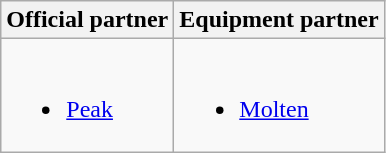<table class="wikitable">
<tr>
<th>Official partner</th>
<th>Equipment partner</th>
</tr>
<tr>
<td><br><ul><li><a href='#'>Peak</a></li></ul></td>
<td><br><ul><li><a href='#'>Molten</a></li></ul></td>
</tr>
</table>
